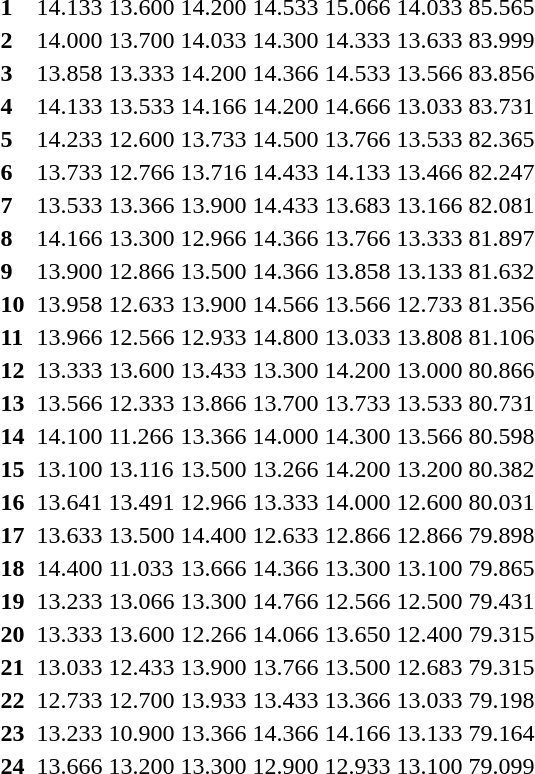<table>
<tr>
<td><strong>1</strong></td>
<td align=left></td>
<td>14.133</td>
<td>13.600</td>
<td>14.200</td>
<td>14.533</td>
<td>15.066</td>
<td>14.033</td>
<td>85.565</td>
</tr>
<tr>
<td><strong>2</strong></td>
<td align=left></td>
<td>14.000</td>
<td>13.700</td>
<td>14.033</td>
<td>14.300</td>
<td>14.333</td>
<td>13.633</td>
<td>83.999</td>
</tr>
<tr>
<td><strong>3</strong></td>
<td align=left></td>
<td>13.858</td>
<td>13.333</td>
<td>14.200</td>
<td>14.366</td>
<td>14.533</td>
<td>13.566</td>
<td>83.856</td>
</tr>
<tr>
<td><strong>4</strong></td>
<td align=left></td>
<td>14.133</td>
<td>13.533</td>
<td>14.166</td>
<td>14.200</td>
<td>14.666</td>
<td>13.033</td>
<td>83.731</td>
</tr>
<tr>
<td><strong>5</strong></td>
<td align=left></td>
<td>14.233</td>
<td>12.600</td>
<td>13.733</td>
<td>14.500</td>
<td>13.766</td>
<td>13.533</td>
<td>82.365</td>
</tr>
<tr>
<td><strong>6</strong></td>
<td align=left></td>
<td>13.733</td>
<td>12.766</td>
<td>13.716</td>
<td>14.433</td>
<td>14.133</td>
<td>13.466</td>
<td>82.247</td>
</tr>
<tr>
<td><strong>7</strong></td>
<td align=left></td>
<td>13.533</td>
<td>13.366</td>
<td>13.900</td>
<td>14.433</td>
<td>13.683</td>
<td>13.166</td>
<td>82.081</td>
</tr>
<tr>
<td><strong>8</strong></td>
<td align=left></td>
<td>14.166</td>
<td>13.300</td>
<td>12.966</td>
<td>14.366</td>
<td>13.766</td>
<td>13.333</td>
<td>81.897</td>
</tr>
<tr>
<td><strong>9</strong></td>
<td align=left></td>
<td>13.900</td>
<td>12.866</td>
<td>13.500</td>
<td>14.366</td>
<td>13.858</td>
<td>13.133</td>
<td>81.632</td>
</tr>
<tr>
<td><strong>10</strong></td>
<td align=left></td>
<td>13.958</td>
<td>12.633</td>
<td>13.900</td>
<td>14.566</td>
<td>13.566</td>
<td>12.733</td>
<td>81.356</td>
</tr>
<tr>
<td><strong>11</strong></td>
<td align=left></td>
<td>13.966</td>
<td>12.566</td>
<td>12.933</td>
<td>14.800</td>
<td>13.033</td>
<td>13.808</td>
<td>81.106</td>
</tr>
<tr>
<td><strong>12</strong></td>
<td align=left></td>
<td>13.333</td>
<td>13.600</td>
<td>13.433</td>
<td>13.300</td>
<td>14.200</td>
<td>13.000</td>
<td>80.866</td>
</tr>
<tr>
<td><strong>13</strong></td>
<td align=left></td>
<td>13.566</td>
<td>12.333</td>
<td>13.866</td>
<td>13.700</td>
<td>13.733</td>
<td>13.533</td>
<td>80.731</td>
</tr>
<tr>
<td><strong>14</strong></td>
<td align=left></td>
<td>14.100</td>
<td>11.266</td>
<td>13.366</td>
<td>14.000</td>
<td>14.300</td>
<td>13.566</td>
<td>80.598</td>
</tr>
<tr>
<td><strong>15</strong></td>
<td align=left></td>
<td>13.100</td>
<td>13.116</td>
<td>13.500</td>
<td>13.266</td>
<td>14.200</td>
<td>13.200</td>
<td>80.382</td>
</tr>
<tr>
<td><strong>16</strong></td>
<td align=left></td>
<td>13.641</td>
<td>13.491</td>
<td>12.966</td>
<td>13.333</td>
<td>14.000</td>
<td>12.600</td>
<td>80.031</td>
</tr>
<tr>
<td><strong>17</strong></td>
<td align=left></td>
<td>13.633</td>
<td>13.500</td>
<td>14.400</td>
<td>12.633</td>
<td>12.866</td>
<td>12.866</td>
<td>79.898</td>
</tr>
<tr>
<td><strong>18</strong></td>
<td align=left></td>
<td>14.400</td>
<td>11.033</td>
<td>13.666</td>
<td>14.366</td>
<td>13.300</td>
<td>13.100</td>
<td>79.865</td>
</tr>
<tr>
<td><strong>19</strong></td>
<td align=left></td>
<td>13.233</td>
<td>13.066</td>
<td>13.300</td>
<td>14.766</td>
<td>12.566</td>
<td>12.500</td>
<td>79.431</td>
</tr>
<tr>
<td><strong>20</strong></td>
<td align=left></td>
<td>13.333</td>
<td>13.600</td>
<td>12.266</td>
<td>14.066</td>
<td>13.650</td>
<td>12.400</td>
<td>79.315</td>
</tr>
<tr>
<td><strong>21</strong></td>
<td align=left></td>
<td>13.033</td>
<td>12.433</td>
<td>13.900</td>
<td>13.766</td>
<td>13.500</td>
<td>12.683</td>
<td>79.315</td>
</tr>
<tr>
<td><strong>22</strong></td>
<td align=left></td>
<td>12.733</td>
<td>12.700</td>
<td>13.933</td>
<td>13.433</td>
<td>13.366</td>
<td>13.033</td>
<td>79.198</td>
</tr>
<tr>
<td><strong>23</strong></td>
<td align=left></td>
<td>13.233</td>
<td>10.900</td>
<td>13.366</td>
<td>14.366</td>
<td>14.166</td>
<td>13.133</td>
<td>79.164</td>
</tr>
<tr>
<td><strong>24</strong></td>
<td align=left></td>
<td>13.666</td>
<td>13.200</td>
<td>13.300</td>
<td>12.900</td>
<td>12.933</td>
<td>13.100</td>
<td>79.099</td>
</tr>
</table>
